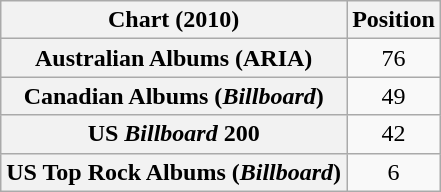<table class="wikitable sortable plainrowheaders" style="text-align:center">
<tr>
<th scope="col">Chart (2010)</th>
<th scope="col">Position</th>
</tr>
<tr>
<th scope="row">Australian Albums (ARIA)</th>
<td>76</td>
</tr>
<tr>
<th scope="row">Canadian Albums (<em>Billboard</em>)</th>
<td>49</td>
</tr>
<tr>
<th scope="row">US <em>Billboard</em> 200</th>
<td>42</td>
</tr>
<tr>
<th scope="row">US Top Rock Albums (<em>Billboard</em>)</th>
<td>6</td>
</tr>
</table>
